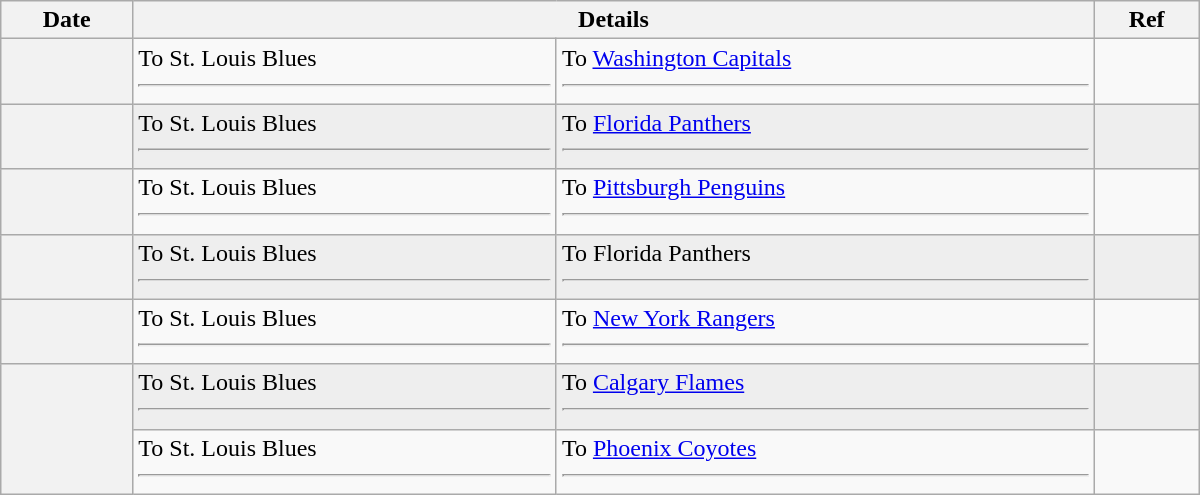<table class="wikitable plainrowheaders" style="width: 50em;">
<tr>
<th scope="col">Date</th>
<th scope="col" colspan="2">Details</th>
<th scope="col">Ref</th>
</tr>
<tr>
<th scope="row"></th>
<td valign="top">To St. Louis Blues <hr> </td>
<td valign="top">To <a href='#'>Washington Capitals</a> <hr> </td>
<td></td>
</tr>
<tr bgcolor="#eeeeee">
<th scope="row"></th>
<td valign="top">To St. Louis Blues <hr> </td>
<td valign="top">To <a href='#'>Florida Panthers</a> <hr> </td>
<td></td>
</tr>
<tr>
<th scope="row"></th>
<td valign="top">To St. Louis Blues <hr> </td>
<td valign="top">To <a href='#'>Pittsburgh Penguins</a> <hr> </td>
<td></td>
</tr>
<tr bgcolor="#eeeeee">
<th scope="row"></th>
<td valign="top">To St. Louis Blues <hr> </td>
<td valign="top">To Florida Panthers <hr> </td>
<td></td>
</tr>
<tr>
<th scope="row"></th>
<td valign="top">To St. Louis Blues <hr> </td>
<td valign="top">To <a href='#'>New York Rangers</a> <hr> </td>
<td></td>
</tr>
<tr bgcolor="#eeeeee">
<th scope="row" rowspan=2></th>
<td valign="top">To St. Louis Blues <hr> </td>
<td valign="top">To <a href='#'>Calgary Flames</a> <hr> </td>
<td></td>
</tr>
<tr>
<td valign="top">To St. Louis Blues <hr> </td>
<td valign="top">To <a href='#'>Phoenix Coyotes</a> <hr> </td>
<td></td>
</tr>
</table>
